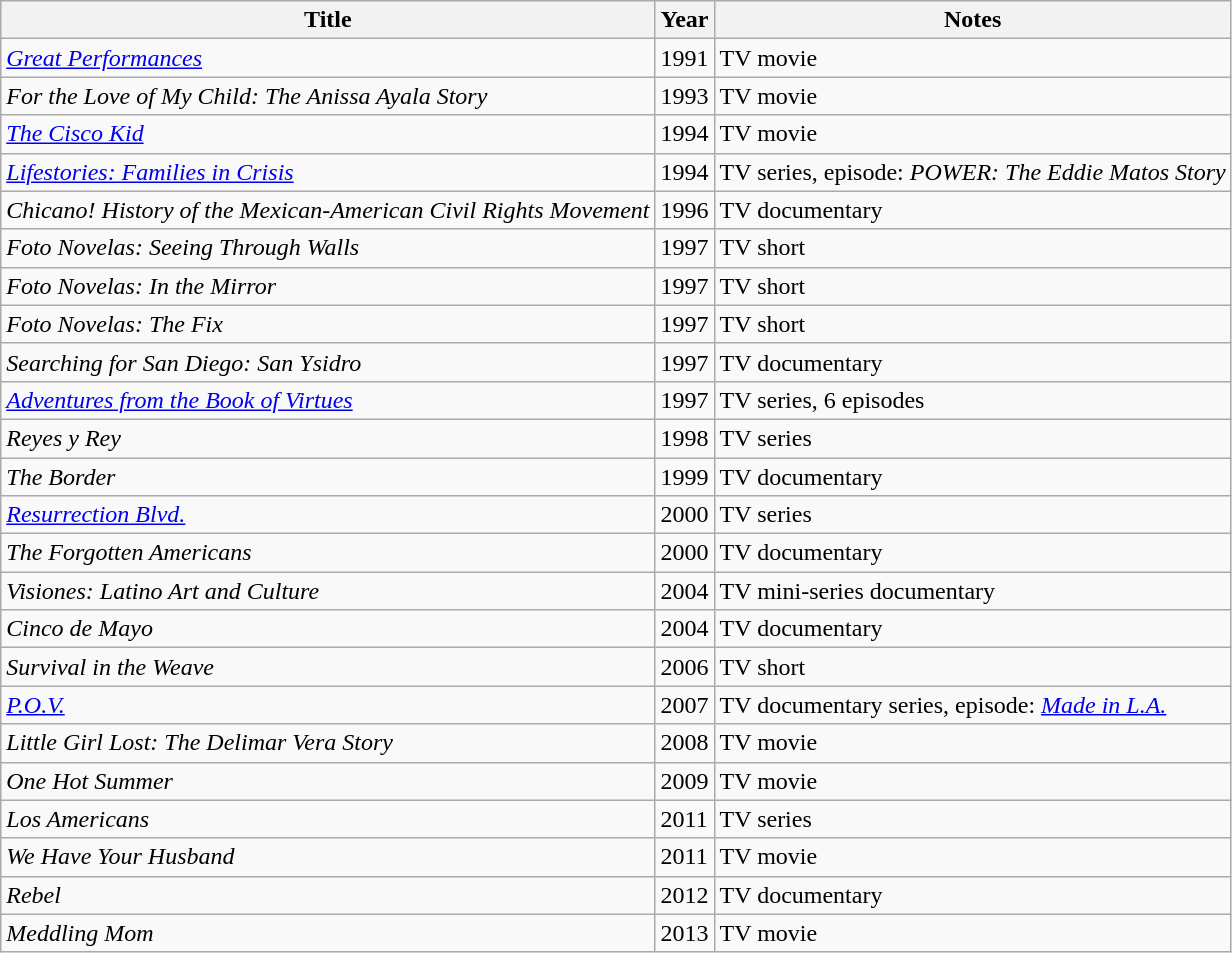<table class="wikitable">
<tr>
<th>Title</th>
<th>Year</th>
<th>Notes</th>
</tr>
<tr>
<td><em><a href='#'>Great Performances</a></em></td>
<td>1991</td>
<td>TV movie</td>
</tr>
<tr>
<td><em>For the Love of My Child: The Anissa Ayala Story</em></td>
<td>1993</td>
<td>TV movie</td>
</tr>
<tr>
<td><em><a href='#'>The Cisco Kid</a></em></td>
<td>1994</td>
<td>TV movie</td>
</tr>
<tr>
<td><em><a href='#'>Lifestories: Families in Crisis</a></em></td>
<td>1994</td>
<td>TV series, episode: <em>POWER: The Eddie Matos Story</em></td>
</tr>
<tr>
<td><em>Chicano! History of the Mexican-American Civil Rights Movement</em></td>
<td>1996</td>
<td>TV documentary</td>
</tr>
<tr>
<td><em>Foto Novelas: Seeing Through Walls</em></td>
<td>1997</td>
<td>TV short</td>
</tr>
<tr>
<td><em>Foto Novelas: In the Mirror</em></td>
<td>1997</td>
<td>TV short</td>
</tr>
<tr>
<td><em>Foto Novelas: The Fix</em></td>
<td>1997</td>
<td>TV short</td>
</tr>
<tr>
<td><em>Searching for San Diego: San Ysidro</em></td>
<td>1997</td>
<td>TV documentary</td>
</tr>
<tr>
<td><em><a href='#'>Adventures from the Book of Virtues</a></em></td>
<td>1997</td>
<td>TV series, 6 episodes</td>
</tr>
<tr>
<td><em>Reyes y Rey</em></td>
<td>1998</td>
<td>TV series</td>
</tr>
<tr>
<td><em>The Border</em></td>
<td>1999</td>
<td>TV documentary</td>
</tr>
<tr>
<td><em><a href='#'>Resurrection Blvd.</a></em></td>
<td>2000</td>
<td>TV series</td>
</tr>
<tr>
<td><em>The Forgotten Americans</em></td>
<td>2000</td>
<td>TV documentary</td>
</tr>
<tr>
<td><em>Visiones: Latino Art and Culture</em></td>
<td>2004</td>
<td>TV mini-series documentary</td>
</tr>
<tr>
<td><em>Cinco de Mayo</em></td>
<td>2004</td>
<td>TV documentary</td>
</tr>
<tr>
<td><em>Survival in the Weave</em></td>
<td>2006</td>
<td>TV short</td>
</tr>
<tr>
<td><em><a href='#'>P.O.V.</a></em></td>
<td>2007</td>
<td>TV documentary series, episode: <em><a href='#'>Made in L.A.</a></em></td>
</tr>
<tr>
<td><em>Little Girl Lost: The Delimar Vera Story</em></td>
<td>2008</td>
<td>TV movie</td>
</tr>
<tr>
<td><em>One Hot Summer</em></td>
<td>2009</td>
<td>TV movie</td>
</tr>
<tr>
<td><em>Los Americans</em></td>
<td>2011</td>
<td>TV series</td>
</tr>
<tr>
<td><em>We Have Your Husband</em></td>
<td>2011</td>
<td>TV movie</td>
</tr>
<tr>
<td><em>Rebel</em></td>
<td>2012</td>
<td>TV documentary</td>
</tr>
<tr>
<td><em>Meddling Mom</em></td>
<td>2013</td>
<td>TV movie</td>
</tr>
</table>
